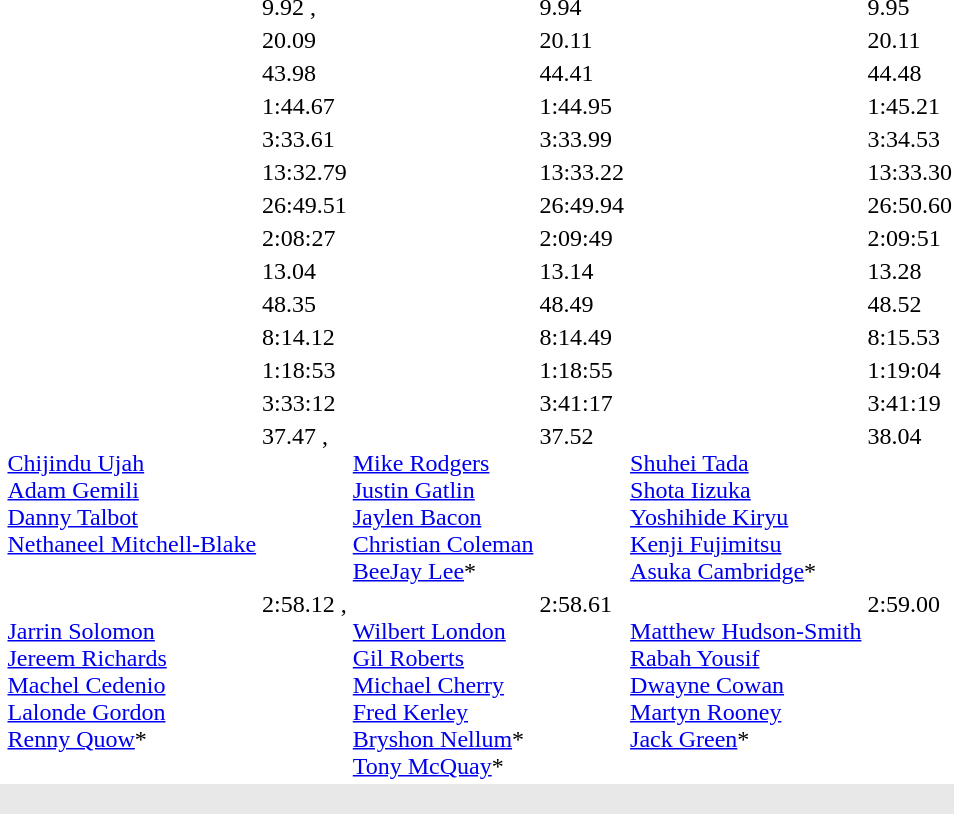<table>
<tr>
<td></td>
<td></td>
<td>9.92 , </td>
<td></td>
<td>9.94</td>
<td></td>
<td>9.95 </td>
</tr>
<tr>
<td></td>
<td></td>
<td>20.09</td>
<td></td>
<td>20.11</td>
<td></td>
<td>20.11</td>
</tr>
<tr>
<td></td>
<td></td>
<td>43.98</td>
<td></td>
<td>44.41</td>
<td></td>
<td>44.48 </td>
</tr>
<tr>
<td></td>
<td></td>
<td>1:44.67 </td>
<td></td>
<td>1:44.95 </td>
<td></td>
<td>1:45.21</td>
</tr>
<tr>
<td></td>
<td></td>
<td>3:33.61</td>
<td></td>
<td>3:33.99</td>
<td></td>
<td>3:34.53</td>
</tr>
<tr>
<td></td>
<td></td>
<td>13:32.79</td>
<td></td>
<td>13:33.22</td>
<td></td>
<td>13:33.30</td>
</tr>
<tr>
<td></td>
<td></td>
<td>26:49.51 </td>
<td></td>
<td>26:49.94 </td>
<td></td>
<td>26:50.60 </td>
</tr>
<tr>
<td></td>
<td></td>
<td>2:08:27</td>
<td></td>
<td>2:09:49</td>
<td></td>
<td>2:09:51</td>
</tr>
<tr>
<td></td>
<td></td>
<td>13.04</td>
<td></td>
<td>13.14</td>
<td></td>
<td>13.28</td>
</tr>
<tr>
<td></td>
<td></td>
<td>48.35</td>
<td></td>
<td>48.49</td>
<td></td>
<td>48.52</td>
</tr>
<tr>
<td></td>
<td></td>
<td>8:14.12</td>
<td></td>
<td>8:14.49</td>
<td></td>
<td>8:15.53</td>
</tr>
<tr>
<td></td>
<td></td>
<td>1:18:53 </td>
<td></td>
<td>1:18:55</td>
<td></td>
<td>1:19:04 </td>
</tr>
<tr>
<td></td>
<td></td>
<td>3:33:12 </td>
<td></td>
<td>3:41:17 </td>
<td></td>
<td>3:41:19 </td>
</tr>
<tr valign="top">
<td></td>
<td><br><a href='#'>Chijindu Ujah</a><br><a href='#'>Adam Gemili</a><br><a href='#'>Danny Talbot</a><br><a href='#'>Nethaneel Mitchell-Blake</a></td>
<td>37.47 , </td>
<td><br><a href='#'>Mike Rodgers</a><br><a href='#'>Justin Gatlin</a><br><a href='#'>Jaylen Bacon</a><br><a href='#'>Christian Coleman</a><br><a href='#'>BeeJay Lee</a>*</td>
<td>37.52 </td>
<td><br><a href='#'>Shuhei Tada</a><br><a href='#'>Shota Iizuka</a><br><a href='#'>Yoshihide Kiryu</a><br><a href='#'>Kenji Fujimitsu</a><br><a href='#'>Asuka Cambridge</a>*</td>
<td>38.04 </td>
</tr>
<tr valign="top">
<td></td>
<td><br><a href='#'>Jarrin Solomon</a><br> <a href='#'>Jereem Richards</a><br><a href='#'>Machel Cedenio</a><br><a href='#'>Lalonde Gordon</a><br><a href='#'>Renny Quow</a>*</td>
<td>2:58.12 , </td>
<td><br><a href='#'>Wilbert London</a><br><a href='#'>Gil Roberts</a><br><a href='#'>Michael Cherry</a><br><a href='#'>Fred Kerley</a><br><a href='#'>Bryshon Nellum</a>*<br><a href='#'>Tony McQuay</a>*</td>
<td>2:58.61</td>
<td><br><a href='#'>Matthew Hudson-Smith</a><br><a href='#'>Rabah Yousif</a><br><a href='#'>Dwayne Cowan</a><br><a href='#'>Martyn Rooney</a><br><a href='#'>Jack Green</a>*</td>
<td>2:59.00 </td>
</tr>
<tr style="background:#e8e8e8;">
<td colspan=7><br></td>
</tr>
</table>
